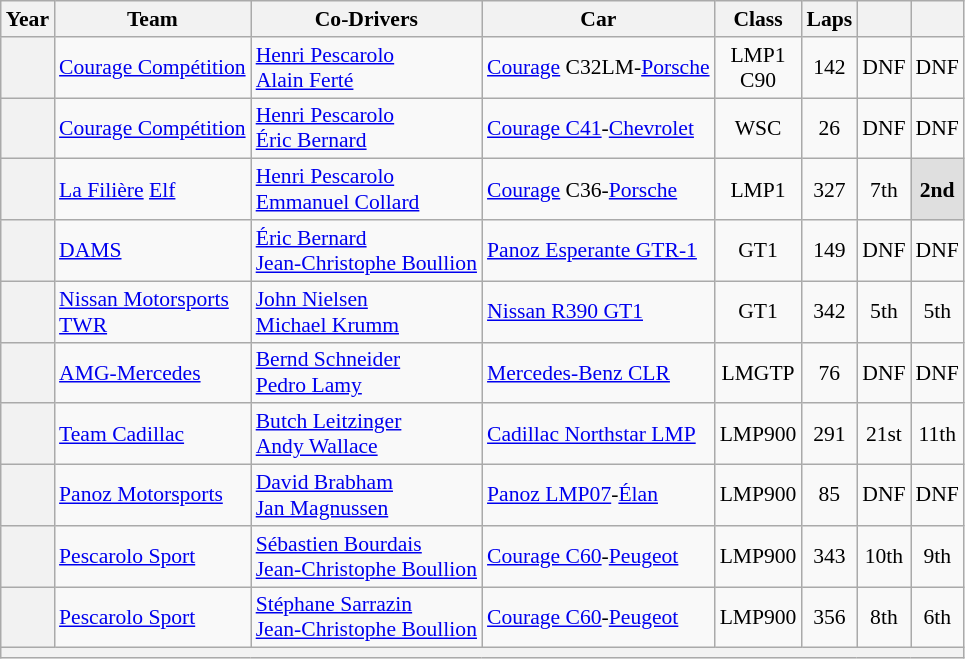<table class="wikitable" style="text-align:center; font-size:90%">
<tr>
<th>Year</th>
<th>Team</th>
<th>Co-Drivers</th>
<th>Car</th>
<th>Class</th>
<th>Laps</th>
<th></th>
<th></th>
</tr>
<tr>
<th></th>
<td align="left" nowrap> <a href='#'>Courage Compétition</a></td>
<td align="left" nowrap> <a href='#'>Henri Pescarolo</a><br> <a href='#'>Alain Ferté</a></td>
<td align="left" nowrap><a href='#'>Courage</a> C32LM-<a href='#'>Porsche</a></td>
<td>LMP1<br>C90</td>
<td>142</td>
<td>DNF</td>
<td>DNF</td>
</tr>
<tr>
<th></th>
<td align="left" nowrap> <a href='#'>Courage Compétition</a></td>
<td align="left" nowrap> <a href='#'>Henri Pescarolo</a><br> <a href='#'>Éric Bernard</a></td>
<td align="left" nowrap><a href='#'>Courage C41</a>-<a href='#'>Chevrolet</a></td>
<td>WSC</td>
<td>26</td>
<td>DNF</td>
<td>DNF</td>
</tr>
<tr>
<th></th>
<td align="left" nowrap> <a href='#'>La Filière</a> <a href='#'>Elf</a></td>
<td align="left" nowrap> <a href='#'>Henri Pescarolo</a><br> <a href='#'>Emmanuel Collard</a></td>
<td align="left" nowrap><a href='#'>Courage</a> C36-<a href='#'>Porsche</a></td>
<td>LMP1</td>
<td>327</td>
<td>7th</td>
<td style="background:#DFDFDF;"><strong>2nd</strong></td>
</tr>
<tr>
<th></th>
<td align="left" nowrap> <a href='#'>DAMS</a></td>
<td align="left" nowrap> <a href='#'>Éric Bernard</a><br> <a href='#'>Jean-Christophe Boullion</a></td>
<td align="left" nowrap><a href='#'>Panoz Esperante GTR-1</a></td>
<td>GT1</td>
<td>149</td>
<td>DNF</td>
<td>DNF</td>
</tr>
<tr>
<th></th>
<td align="left" nowrap> <a href='#'>Nissan Motorsports</a><br> <a href='#'>TWR</a></td>
<td align="left" nowrap> <a href='#'>John Nielsen</a><br> <a href='#'>Michael Krumm</a></td>
<td align="left" nowrap><a href='#'>Nissan R390 GT1</a></td>
<td>GT1</td>
<td>342</td>
<td>5th</td>
<td>5th</td>
</tr>
<tr>
<th></th>
<td align="left" nowrap> <a href='#'>AMG-Mercedes</a></td>
<td align="left" nowrap> <a href='#'>Bernd Schneider</a><br> <a href='#'>Pedro Lamy</a></td>
<td align="left" nowrap><a href='#'>Mercedes-Benz CLR</a></td>
<td>LMGTP</td>
<td>76</td>
<td>DNF</td>
<td>DNF</td>
</tr>
<tr>
<th></th>
<td align="left" nowrap> <a href='#'>Team Cadillac</a></td>
<td align="left" nowrap> <a href='#'>Butch Leitzinger</a><br> <a href='#'>Andy Wallace</a></td>
<td align="left" nowrap><a href='#'>Cadillac Northstar LMP</a></td>
<td>LMP900</td>
<td>291</td>
<td>21st</td>
<td>11th</td>
</tr>
<tr>
<th></th>
<td align="left" nowrap> <a href='#'>Panoz Motorsports</a></td>
<td align="left" nowrap> <a href='#'>David Brabham</a><br> <a href='#'>Jan Magnussen</a></td>
<td align="left" nowrap><a href='#'>Panoz LMP07</a>-<a href='#'>Élan</a></td>
<td>LMP900</td>
<td>85</td>
<td>DNF</td>
<td>DNF</td>
</tr>
<tr>
<th></th>
<td align="left" nowrap> <a href='#'>Pescarolo Sport</a></td>
<td align="left" nowrap> <a href='#'>Sébastien Bourdais</a><br> <a href='#'>Jean-Christophe Boullion</a></td>
<td align="left" nowrap><a href='#'>Courage C60</a>-<a href='#'>Peugeot</a></td>
<td>LMP900</td>
<td>343</td>
<td>10th</td>
<td>9th</td>
</tr>
<tr>
<th></th>
<td align="left" nowrap> <a href='#'>Pescarolo Sport</a></td>
<td align="left" nowrap> <a href='#'>Stéphane Sarrazin</a><br> <a href='#'>Jean-Christophe Boullion</a></td>
<td align="left" nowrap><a href='#'>Courage C60</a>-<a href='#'>Peugeot</a></td>
<td>LMP900</td>
<td>356</td>
<td>8th</td>
<td>6th</td>
</tr>
<tr>
<th colspan="8"></th>
</tr>
</table>
